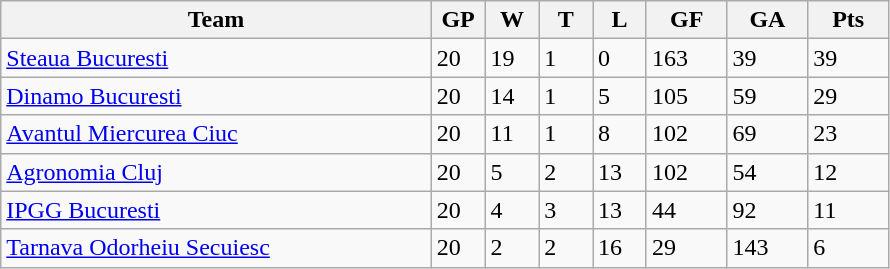<table class="wikitable">
<tr>
<th width="40%">Team</th>
<th width="5%">GP</th>
<th width="5%">W</th>
<th width="5%">T</th>
<th width="5%">L</th>
<th width="7.5%">GF</th>
<th width="7.5%">GA</th>
<th width="7.5%">Pts</th>
</tr>
<tr>
<td><a href='#'>Steaua Bucuresti</a></td>
<td>20</td>
<td>19</td>
<td>1</td>
<td>0</td>
<td>163</td>
<td>39</td>
<td>39</td>
</tr>
<tr>
<td><a href='#'>Dinamo Bucuresti</a></td>
<td>20</td>
<td>14</td>
<td>1</td>
<td>5</td>
<td>105</td>
<td>59</td>
<td>29</td>
</tr>
<tr>
<td><a href='#'>Avantul Miercurea Ciuc</a></td>
<td>20</td>
<td>11</td>
<td>1</td>
<td>8</td>
<td>102</td>
<td>69</td>
<td>23</td>
</tr>
<tr>
<td><a href='#'>Agronomia Cluj</a></td>
<td>20</td>
<td>5</td>
<td>2</td>
<td>13</td>
<td>102</td>
<td>54</td>
<td>12</td>
</tr>
<tr>
<td><a href='#'>IPGG Bucuresti</a></td>
<td>20</td>
<td>4</td>
<td>3</td>
<td>13</td>
<td>44</td>
<td>92</td>
<td>11</td>
</tr>
<tr>
<td><a href='#'>Tarnava Odorheiu Secuiesc</a></td>
<td>20</td>
<td>2</td>
<td>2</td>
<td>16</td>
<td>29</td>
<td>143</td>
<td>6</td>
</tr>
</table>
